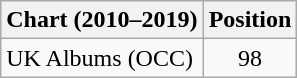<table class="wikitable">
<tr>
<th scope="col">Chart (2010–2019)</th>
<th scope="col">Position</th>
</tr>
<tr>
<td>UK Albums (OCC)</td>
<td style="text-align:center;">98</td>
</tr>
</table>
